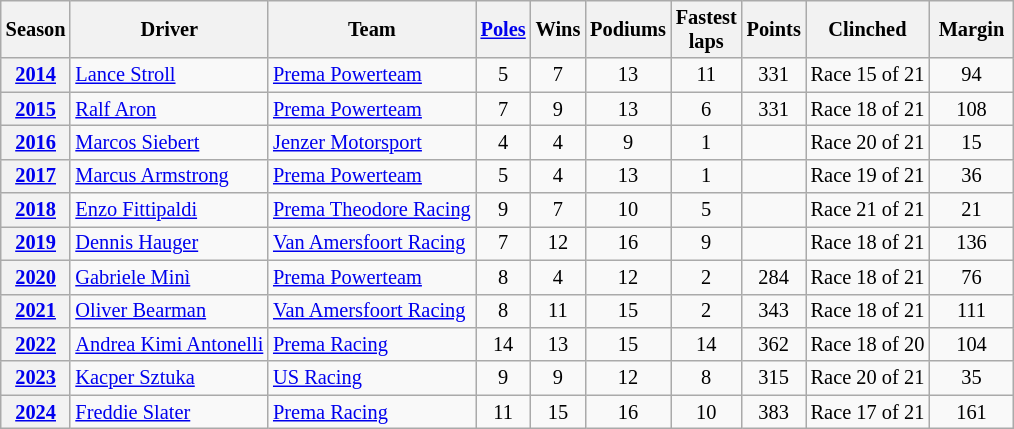<table class="wikitable sortable" style="font-size:85%; text-align:center;">
<tr>
<th scope=col>Season</th>
<th scope=col>Driver</th>
<th scope=col>Team</th>
<th scope=col><a href='#'>Poles</a></th>
<th scope=col>Wins</th>
<th scope=col>Podiums</th>
<th scope=col width="40">Fastest laps</th>
<th scope=col>Points</th>
<th scope=col>Clinched</th>
<th scope=col width="50">Margin</th>
</tr>
<tr>
<th><a href='#'>2014</a></th>
<td align=left> <a href='#'>Lance Stroll</a></td>
<td align=left> <a href='#'>Prema Powerteam</a></td>
<td>5</td>
<td>7</td>
<td>13</td>
<td>11</td>
<td>331</td>
<td>Race 15 of 21</td>
<td>94</td>
</tr>
<tr>
<th><a href='#'>2015</a></th>
<td align=left> <a href='#'>Ralf Aron</a></td>
<td align=left> <a href='#'>Prema Powerteam</a></td>
<td>7</td>
<td>9</td>
<td>13</td>
<td>6</td>
<td>331</td>
<td>Race 18 of 21</td>
<td>108</td>
</tr>
<tr>
<th><a href='#'>2016</a></th>
<td align=left> <a href='#'>Marcos Siebert</a></td>
<td align=left> <a href='#'>Jenzer Motorsport</a></td>
<td>4</td>
<td>4</td>
<td>9</td>
<td>1</td>
<td></td>
<td>Race 20 of 21</td>
<td>15</td>
</tr>
<tr>
<th><a href='#'>2017</a></th>
<td align=left> <a href='#'>Marcus Armstrong</a></td>
<td align=left> <a href='#'>Prema Powerteam</a></td>
<td>5</td>
<td>4</td>
<td>13</td>
<td>1</td>
<td></td>
<td>Race 19 of 21</td>
<td>36</td>
</tr>
<tr>
<th><a href='#'>2018</a></th>
<td align=left> <a href='#'>Enzo Fittipaldi</a></td>
<td align=left> <a href='#'>Prema Theodore Racing</a></td>
<td>9</td>
<td>7</td>
<td>10</td>
<td>5</td>
<td></td>
<td>Race 21 of 21</td>
<td>21</td>
</tr>
<tr>
<th><a href='#'>2019</a></th>
<td align=left> <a href='#'>Dennis Hauger</a></td>
<td align=left> <a href='#'>Van Amersfoort Racing</a></td>
<td>7</td>
<td>12</td>
<td>16</td>
<td>9</td>
<td></td>
<td>Race 18 of 21</td>
<td>136</td>
</tr>
<tr>
<th><a href='#'>2020</a></th>
<td align=left> <a href='#'>Gabriele Minì</a></td>
<td align=left> <a href='#'>Prema Powerteam</a></td>
<td>8</td>
<td>4</td>
<td>12</td>
<td>2</td>
<td>284</td>
<td>Race 18 of 21</td>
<td>76</td>
</tr>
<tr>
<th><a href='#'>2021</a></th>
<td align=left> <a href='#'>Oliver Bearman</a></td>
<td align=left> <a href='#'>Van Amersfoort Racing</a></td>
<td>8</td>
<td>11</td>
<td>15</td>
<td>2</td>
<td>343</td>
<td>Race 18 of 21</td>
<td>111</td>
</tr>
<tr>
<th><a href='#'>2022</a></th>
<td align=left> <a href='#'>Andrea Kimi Antonelli</a></td>
<td align=left> <a href='#'>Prema Racing</a></td>
<td>14</td>
<td>13</td>
<td>15</td>
<td>14</td>
<td>362</td>
<td>Race 18 of 20</td>
<td>104</td>
</tr>
<tr>
<th><a href='#'>2023</a></th>
<td align=left> <a href='#'>Kacper Sztuka</a></td>
<td align=left> <a href='#'>US Racing</a></td>
<td>9</td>
<td>9</td>
<td>12</td>
<td>8</td>
<td>315</td>
<td>Race 20 of 21</td>
<td>35</td>
</tr>
<tr>
<th><a href='#'>2024</a></th>
<td align=left> <a href='#'>Freddie Slater</a></td>
<td align=left> <a href='#'>Prema Racing</a></td>
<td>11</td>
<td>15</td>
<td>16</td>
<td>10</td>
<td>383</td>
<td>Race 17 of 21</td>
<td>161</td>
</tr>
</table>
